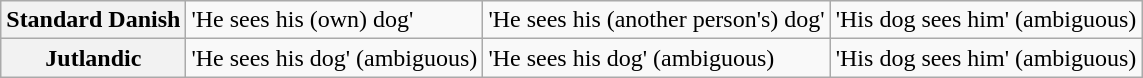<table class="wikitable">
<tr>
<th>Standard Danish</th>
<td> 'He sees his (own) dog'</td>
<td> 'He sees his (another person's) dog'</td>
<td> 'His dog sees him' (ambiguous)</td>
</tr>
<tr>
<th>Jutlandic</th>
<td> 'He sees his dog' (ambiguous)</td>
<td> 'He sees his dog' (ambiguous)</td>
<td> 'His dog sees him' (ambiguous)</td>
</tr>
</table>
